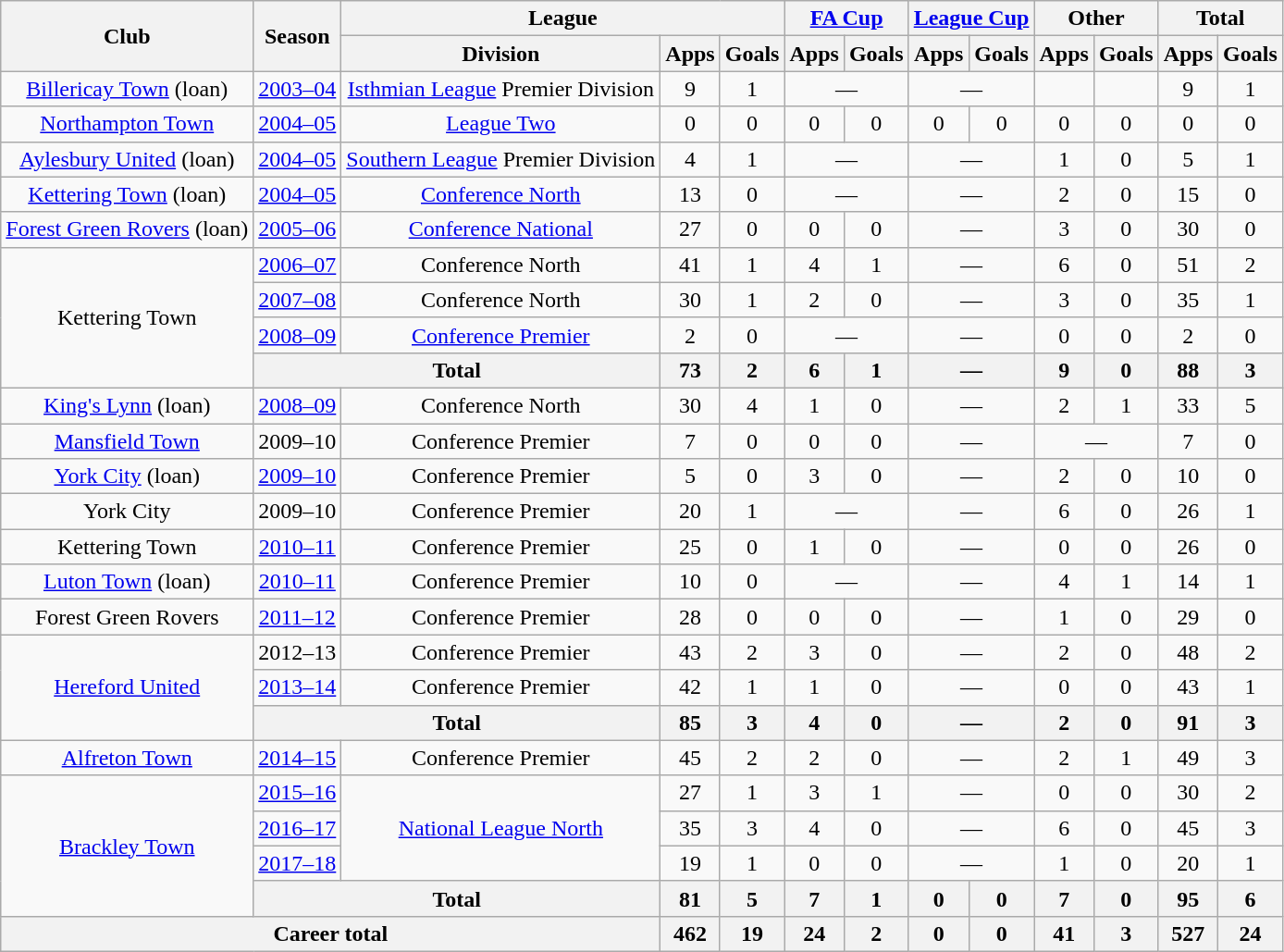<table class=wikitable style="text-align: center">
<tr>
<th rowspan=2>Club</th>
<th rowspan=2>Season</th>
<th colspan=3>League</th>
<th colspan=2><a href='#'>FA Cup</a></th>
<th colspan=2><a href='#'>League Cup</a></th>
<th colspan=2>Other</th>
<th colspan=2>Total</th>
</tr>
<tr>
<th>Division</th>
<th>Apps</th>
<th>Goals</th>
<th>Apps</th>
<th>Goals</th>
<th>Apps</th>
<th>Goals</th>
<th>Apps</th>
<th>Goals</th>
<th>Apps</th>
<th>Goals</th>
</tr>
<tr>
<td><a href='#'>Billericay Town</a> (loan)</td>
<td><a href='#'>2003–04</a></td>
<td><a href='#'>Isthmian League</a> Premier Division</td>
<td>9</td>
<td>1</td>
<td colspan=2>—</td>
<td colspan=2>—</td>
<td></td>
<td></td>
<td>9</td>
<td>1</td>
</tr>
<tr>
<td><a href='#'>Northampton Town</a></td>
<td><a href='#'>2004–05</a></td>
<td><a href='#'>League Two</a></td>
<td>0</td>
<td>0</td>
<td>0</td>
<td>0</td>
<td>0</td>
<td>0</td>
<td>0</td>
<td>0</td>
<td>0</td>
<td>0</td>
</tr>
<tr>
<td><a href='#'>Aylesbury United</a> (loan)</td>
<td><a href='#'>2004–05</a></td>
<td><a href='#'>Southern League</a> Premier Division</td>
<td>4</td>
<td>1</td>
<td colspan=2>—</td>
<td colspan=2>—</td>
<td>1</td>
<td>0</td>
<td>5</td>
<td>1</td>
</tr>
<tr>
<td><a href='#'>Kettering Town</a> (loan)</td>
<td><a href='#'>2004–05</a></td>
<td><a href='#'>Conference North</a></td>
<td>13</td>
<td>0</td>
<td colspan=2>—</td>
<td colspan=2>—</td>
<td>2</td>
<td>0</td>
<td>15</td>
<td>0</td>
</tr>
<tr>
<td><a href='#'>Forest Green Rovers</a> (loan)</td>
<td><a href='#'>2005–06</a></td>
<td><a href='#'>Conference National</a></td>
<td>27</td>
<td>0</td>
<td>0</td>
<td>0</td>
<td colspan=2>—</td>
<td>3</td>
<td>0</td>
<td>30</td>
<td>0</td>
</tr>
<tr>
<td rowspan=4>Kettering Town</td>
<td><a href='#'>2006–07</a></td>
<td>Conference North</td>
<td>41</td>
<td>1</td>
<td>4</td>
<td>1</td>
<td colspan=2>—</td>
<td>6</td>
<td>0</td>
<td>51</td>
<td>2</td>
</tr>
<tr>
<td><a href='#'>2007–08</a></td>
<td>Conference North</td>
<td>30</td>
<td>1</td>
<td>2</td>
<td>0</td>
<td colspan=2>—</td>
<td>3</td>
<td>0</td>
<td>35</td>
<td>1</td>
</tr>
<tr>
<td><a href='#'>2008–09</a></td>
<td><a href='#'>Conference Premier</a></td>
<td>2</td>
<td>0</td>
<td colspan=2>—</td>
<td colspan=2>—</td>
<td>0</td>
<td>0</td>
<td>2</td>
<td>0</td>
</tr>
<tr>
<th colspan=2>Total</th>
<th>73</th>
<th>2</th>
<th>6</th>
<th>1</th>
<th colspan=2>—</th>
<th>9</th>
<th>0</th>
<th>88</th>
<th>3</th>
</tr>
<tr>
<td><a href='#'>King's Lynn</a> (loan)</td>
<td><a href='#'>2008–09</a></td>
<td>Conference North</td>
<td>30</td>
<td>4</td>
<td>1</td>
<td>0</td>
<td colspan=2>—</td>
<td>2</td>
<td>1</td>
<td>33</td>
<td>5</td>
</tr>
<tr>
<td><a href='#'>Mansfield Town</a></td>
<td>2009–10</td>
<td>Conference Premier</td>
<td>7</td>
<td>0</td>
<td>0</td>
<td>0</td>
<td colspan=2>—</td>
<td colspan=2>—</td>
<td>7</td>
<td>0</td>
</tr>
<tr>
<td><a href='#'>York City</a> (loan)</td>
<td><a href='#'>2009–10</a></td>
<td>Conference Premier</td>
<td>5</td>
<td>0</td>
<td>3</td>
<td>0</td>
<td colspan=2>—</td>
<td>2</td>
<td>0</td>
<td>10</td>
<td>0</td>
</tr>
<tr>
<td>York City</td>
<td>2009–10</td>
<td>Conference Premier</td>
<td>20</td>
<td>1</td>
<td colspan=2>—</td>
<td colspan=2>—</td>
<td>6</td>
<td>0</td>
<td>26</td>
<td>1</td>
</tr>
<tr>
<td>Kettering Town</td>
<td><a href='#'>2010–11</a></td>
<td>Conference Premier</td>
<td>25</td>
<td>0</td>
<td>1</td>
<td>0</td>
<td colspan=2>—</td>
<td>0</td>
<td>0</td>
<td>26</td>
<td>0</td>
</tr>
<tr>
<td><a href='#'>Luton Town</a> (loan)</td>
<td><a href='#'>2010–11</a></td>
<td>Conference Premier</td>
<td>10</td>
<td>0</td>
<td colspan=2>—</td>
<td colspan=2>—</td>
<td>4</td>
<td>1</td>
<td>14</td>
<td>1</td>
</tr>
<tr>
<td>Forest Green Rovers</td>
<td><a href='#'>2011–12</a></td>
<td>Conference Premier</td>
<td>28</td>
<td>0</td>
<td>0</td>
<td>0</td>
<td colspan=2>—</td>
<td>1</td>
<td>0</td>
<td>29</td>
<td>0</td>
</tr>
<tr>
<td rowspan=3><a href='#'>Hereford United</a></td>
<td>2012–13</td>
<td>Conference Premier</td>
<td>43</td>
<td>2</td>
<td>3</td>
<td>0</td>
<td colspan=2>—</td>
<td>2</td>
<td>0</td>
<td>48</td>
<td>2</td>
</tr>
<tr>
<td><a href='#'>2013–14</a></td>
<td>Conference Premier</td>
<td>42</td>
<td>1</td>
<td>1</td>
<td>0</td>
<td colspan=2>—</td>
<td>0</td>
<td>0</td>
<td>43</td>
<td>1</td>
</tr>
<tr>
<th colspan=2>Total</th>
<th>85</th>
<th>3</th>
<th>4</th>
<th>0</th>
<th colspan=2>—</th>
<th>2</th>
<th>0</th>
<th>91</th>
<th>3</th>
</tr>
<tr>
<td><a href='#'>Alfreton Town</a></td>
<td><a href='#'>2014–15</a></td>
<td>Conference Premier</td>
<td>45</td>
<td>2</td>
<td>2</td>
<td>0</td>
<td colspan=2>—</td>
<td>2</td>
<td>1</td>
<td>49</td>
<td>3</td>
</tr>
<tr>
<td rowspan="4"><a href='#'>Brackley Town</a></td>
<td><a href='#'>2015–16</a></td>
<td rowspan="3"><a href='#'>National League North</a></td>
<td>27</td>
<td>1</td>
<td>3</td>
<td>1</td>
<td colspan="2">—</td>
<td>0</td>
<td>0</td>
<td>30</td>
<td>2</td>
</tr>
<tr>
<td><a href='#'>2016–17</a></td>
<td>35</td>
<td>3</td>
<td>4</td>
<td>0</td>
<td colspan="2">—</td>
<td>6</td>
<td>0</td>
<td>45</td>
<td>3</td>
</tr>
<tr>
<td><a href='#'>2017–18</a></td>
<td>19</td>
<td>1</td>
<td>0</td>
<td>0</td>
<td colspan="2">—</td>
<td>1</td>
<td>0</td>
<td>20</td>
<td>1</td>
</tr>
<tr>
<th colspan="2">Total</th>
<th>81</th>
<th>5</th>
<th>7</th>
<th>1</th>
<th>0</th>
<th>0</th>
<th>7</th>
<th>0</th>
<th>95</th>
<th>6</th>
</tr>
<tr>
<th colspan=3>Career total</th>
<th>462</th>
<th>19</th>
<th>24</th>
<th>2</th>
<th>0</th>
<th>0</th>
<th>41</th>
<th>3</th>
<th>527</th>
<th>24</th>
</tr>
</table>
